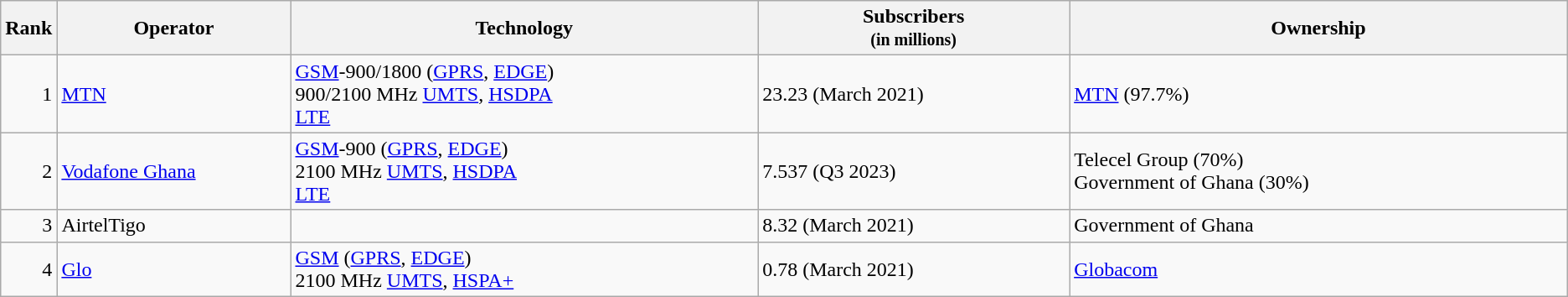<table class="wikitable">
<tr>
<th style="width:3%;">Rank</th>
<th style="width:15%;">Operator</th>
<th style="width:30%;">Technology</th>
<th style="width:20%;">Subscribers<br><small>(in millions)</small></th>
<th style="width:32%;">Ownership</th>
</tr>
<tr>
<td align=right>1</td>
<td><a href='#'>MTN</a></td>
<td><a href='#'>GSM</a>-900/1800 (<a href='#'>GPRS</a>, <a href='#'>EDGE</a>)<br>900/2100 MHz <a href='#'>UMTS</a>, <a href='#'>HSDPA</a><br><a href='#'>LTE</a></td>
<td>23.23 (March 2021)</td>
<td><a href='#'>MTN</a> (97.7%)</td>
</tr>
<tr>
<td align=right>2</td>
<td><a href='#'>Vodafone Ghana</a></td>
<td><a href='#'>GSM</a>-900 (<a href='#'>GPRS</a>, <a href='#'>EDGE</a>)<br>2100 MHz <a href='#'>UMTS</a>, <a href='#'>HSDPA</a><br><a href='#'>LTE</a></td>
<td>7.537 (Q3 2023)</td>
<td>Telecel Group (70%)<br>Government of Ghana (30%)</td>
</tr>
<tr>
<td align=right>3</td>
<td>AirtelTigo</td>
<td></td>
<td>8.32 (March 2021)</td>
<td>Government of Ghana</td>
</tr>
<tr>
<td align=right>4</td>
<td><a href='#'>Glo</a></td>
<td><a href='#'>GSM</a> (<a href='#'>GPRS</a>, <a href='#'>EDGE</a>)<br>2100 MHz <a href='#'>UMTS</a>, <a href='#'>HSPA+</a></td>
<td>0.78 (March 2021)</td>
<td><a href='#'>Globacom</a></td>
</tr>
</table>
